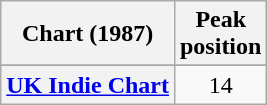<table class="wikitable sortable plainrowheaders" style="text-align:center;">
<tr>
<th>Chart (1987)</th>
<th>Peak<br>position</th>
</tr>
<tr>
</tr>
<tr>
<th scope="row"><a href='#'>UK Indie Chart</a></th>
<td>14</td>
</tr>
</table>
